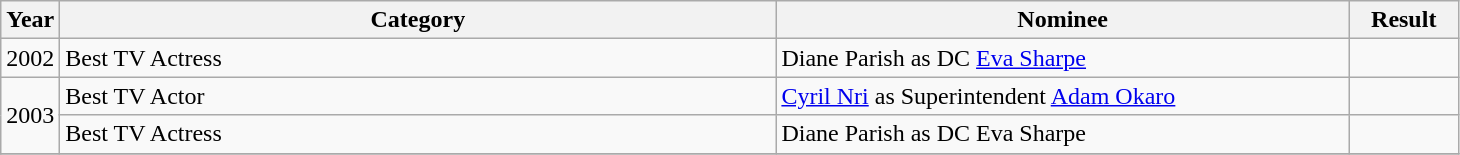<table class="wikitable">
<tr>
<th>Year</th>
<th width="470">Category</th>
<th width="375">Nominee</th>
<th width="65">Result</th>
</tr>
<tr>
<td>2002</td>
<td>Best TV Actress</td>
<td>Diane Parish as DC <a href='#'>Eva Sharpe</a></td>
<td></td>
</tr>
<tr>
<td rowspan="2">2003</td>
<td>Best TV Actor</td>
<td><a href='#'>Cyril Nri</a> as Superintendent <a href='#'>Adam Okaro</a></td>
<td></td>
</tr>
<tr>
<td>Best TV Actress</td>
<td>Diane Parish as DC Eva Sharpe</td>
<td></td>
</tr>
<tr>
</tr>
</table>
